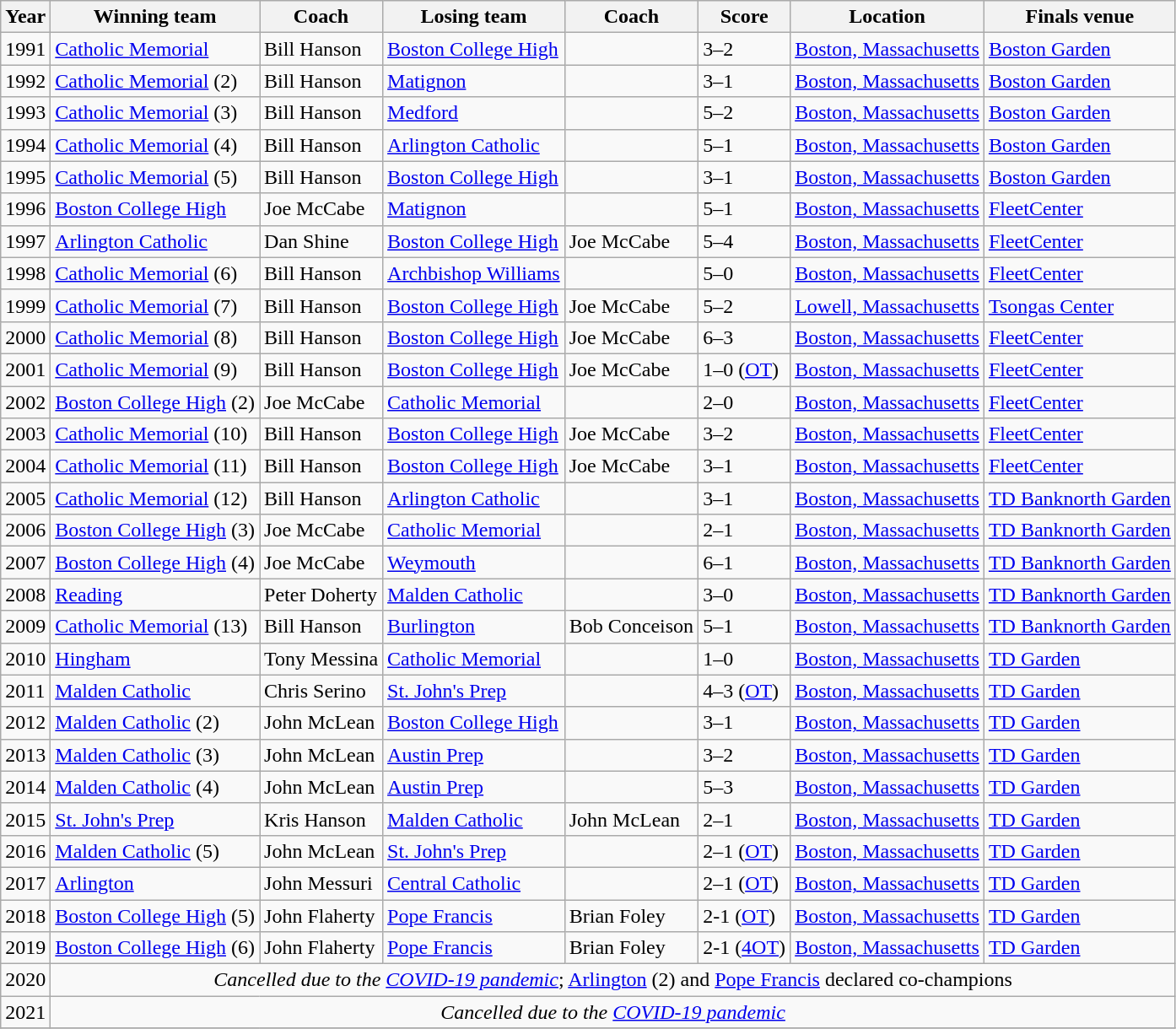<table class="wikitable sortable">
<tr>
<th>Year</th>
<th>Winning team</th>
<th>Coach</th>
<th>Losing team</th>
<th>Coach</th>
<th>Score</th>
<th>Location</th>
<th>Finals venue</th>
</tr>
<tr>
<td>1991</td>
<td><a href='#'>Catholic Memorial</a></td>
<td>Bill Hanson</td>
<td><a href='#'>Boston College High</a></td>
<td></td>
<td>3–2</td>
<td><a href='#'>Boston, Massachusetts</a></td>
<td><a href='#'>Boston Garden</a></td>
</tr>
<tr>
<td>1992</td>
<td><a href='#'>Catholic Memorial</a> (2)</td>
<td>Bill Hanson</td>
<td><a href='#'>Matignon</a></td>
<td></td>
<td>3–1</td>
<td><a href='#'>Boston, Massachusetts</a></td>
<td><a href='#'>Boston Garden</a></td>
</tr>
<tr>
<td>1993</td>
<td><a href='#'>Catholic Memorial</a> (3)</td>
<td>Bill Hanson</td>
<td><a href='#'>Medford</a></td>
<td></td>
<td>5–2</td>
<td><a href='#'>Boston, Massachusetts</a></td>
<td><a href='#'>Boston Garden</a></td>
</tr>
<tr>
<td>1994</td>
<td><a href='#'>Catholic Memorial</a> (4)</td>
<td>Bill Hanson</td>
<td><a href='#'>Arlington Catholic</a></td>
<td></td>
<td>5–1</td>
<td><a href='#'>Boston, Massachusetts</a></td>
<td><a href='#'>Boston Garden</a></td>
</tr>
<tr>
<td>1995</td>
<td><a href='#'>Catholic Memorial</a> (5)</td>
<td>Bill Hanson</td>
<td><a href='#'>Boston College High</a></td>
<td></td>
<td>3–1</td>
<td><a href='#'>Boston, Massachusetts</a></td>
<td><a href='#'>Boston Garden</a></td>
</tr>
<tr>
<td>1996</td>
<td><a href='#'>Boston College High</a></td>
<td>Joe McCabe</td>
<td><a href='#'>Matignon</a></td>
<td></td>
<td>5–1</td>
<td><a href='#'>Boston, Massachusetts</a></td>
<td><a href='#'>FleetCenter</a></td>
</tr>
<tr>
<td>1997</td>
<td><a href='#'>Arlington Catholic</a></td>
<td>Dan Shine</td>
<td><a href='#'>Boston College High</a></td>
<td>Joe McCabe</td>
<td>5–4</td>
<td><a href='#'>Boston, Massachusetts</a></td>
<td><a href='#'>FleetCenter</a></td>
</tr>
<tr>
<td>1998</td>
<td><a href='#'>Catholic Memorial</a> (6)</td>
<td>Bill Hanson</td>
<td><a href='#'>Archbishop Williams</a></td>
<td></td>
<td>5–0</td>
<td><a href='#'>Boston, Massachusetts</a></td>
<td><a href='#'>FleetCenter</a></td>
</tr>
<tr>
<td>1999</td>
<td><a href='#'>Catholic Memorial</a> (7)</td>
<td>Bill Hanson</td>
<td><a href='#'>Boston College High</a></td>
<td>Joe McCabe</td>
<td>5–2</td>
<td><a href='#'>Lowell, Massachusetts</a></td>
<td><a href='#'>Tsongas Center</a></td>
</tr>
<tr>
<td>2000</td>
<td><a href='#'>Catholic Memorial</a> (8)</td>
<td>Bill Hanson</td>
<td><a href='#'>Boston College High</a></td>
<td>Joe McCabe</td>
<td>6–3</td>
<td><a href='#'>Boston, Massachusetts</a></td>
<td><a href='#'>FleetCenter</a></td>
</tr>
<tr>
<td>2001</td>
<td><a href='#'>Catholic Memorial</a> (9)</td>
<td>Bill Hanson</td>
<td><a href='#'>Boston College High</a></td>
<td>Joe McCabe</td>
<td>1–0 (<a href='#'>OT</a>)</td>
<td><a href='#'>Boston, Massachusetts</a></td>
<td><a href='#'>FleetCenter</a></td>
</tr>
<tr>
<td>2002</td>
<td><a href='#'>Boston College High</a> (2)</td>
<td>Joe McCabe</td>
<td><a href='#'>Catholic Memorial</a></td>
<td></td>
<td>2–0</td>
<td><a href='#'>Boston, Massachusetts</a></td>
<td><a href='#'>FleetCenter</a></td>
</tr>
<tr>
<td>2003</td>
<td><a href='#'>Catholic Memorial</a> (10)</td>
<td>Bill Hanson</td>
<td><a href='#'>Boston College High</a></td>
<td>Joe McCabe</td>
<td>3–2</td>
<td><a href='#'>Boston, Massachusetts</a></td>
<td><a href='#'>FleetCenter</a></td>
</tr>
<tr>
<td>2004</td>
<td><a href='#'>Catholic Memorial</a> (11)</td>
<td>Bill Hanson</td>
<td><a href='#'>Boston College High</a></td>
<td>Joe McCabe</td>
<td>3–1</td>
<td><a href='#'>Boston, Massachusetts</a></td>
<td><a href='#'>FleetCenter</a></td>
</tr>
<tr>
<td>2005</td>
<td><a href='#'>Catholic Memorial</a> (12)</td>
<td>Bill Hanson</td>
<td><a href='#'>Arlington Catholic</a></td>
<td></td>
<td>3–1</td>
<td><a href='#'>Boston, Massachusetts</a></td>
<td><a href='#'>TD Banknorth Garden</a></td>
</tr>
<tr>
<td>2006</td>
<td><a href='#'>Boston College High</a> (3)</td>
<td>Joe McCabe</td>
<td><a href='#'>Catholic Memorial</a></td>
<td></td>
<td>2–1</td>
<td><a href='#'>Boston, Massachusetts</a></td>
<td><a href='#'>TD Banknorth Garden</a></td>
</tr>
<tr>
<td>2007</td>
<td><a href='#'>Boston College High</a> (4)</td>
<td>Joe McCabe</td>
<td><a href='#'>Weymouth</a></td>
<td></td>
<td>6–1</td>
<td><a href='#'>Boston, Massachusetts</a></td>
<td><a href='#'>TD Banknorth Garden</a></td>
</tr>
<tr>
<td>2008</td>
<td><a href='#'>Reading</a></td>
<td>Peter Doherty</td>
<td><a href='#'>Malden Catholic</a></td>
<td></td>
<td>3–0</td>
<td><a href='#'>Boston, Massachusetts</a></td>
<td><a href='#'>TD Banknorth Garden</a></td>
</tr>
<tr>
<td>2009</td>
<td><a href='#'>Catholic Memorial</a> (13)</td>
<td>Bill Hanson</td>
<td><a href='#'>Burlington</a></td>
<td>Bob Conceison</td>
<td>5–1</td>
<td><a href='#'>Boston, Massachusetts</a></td>
<td><a href='#'>TD Banknorth Garden</a></td>
</tr>
<tr>
<td>2010</td>
<td><a href='#'>Hingham</a></td>
<td>Tony Messina</td>
<td><a href='#'>Catholic Memorial</a></td>
<td></td>
<td>1–0</td>
<td><a href='#'>Boston, Massachusetts</a></td>
<td><a href='#'>TD Garden</a></td>
</tr>
<tr>
<td>2011</td>
<td><a href='#'>Malden Catholic</a></td>
<td>Chris Serino</td>
<td><a href='#'>St. John's Prep</a></td>
<td></td>
<td>4–3 (<a href='#'>OT</a>)</td>
<td><a href='#'>Boston, Massachusetts</a></td>
<td><a href='#'>TD Garden</a></td>
</tr>
<tr>
<td>2012</td>
<td><a href='#'>Malden Catholic</a> (2)</td>
<td>John McLean</td>
<td><a href='#'>Boston College High</a></td>
<td></td>
<td>3–1</td>
<td><a href='#'>Boston, Massachusetts</a></td>
<td><a href='#'>TD Garden</a></td>
</tr>
<tr>
<td>2013</td>
<td><a href='#'>Malden Catholic</a> (3)</td>
<td>John McLean</td>
<td><a href='#'>Austin Prep</a></td>
<td></td>
<td>3–2</td>
<td><a href='#'>Boston, Massachusetts</a></td>
<td><a href='#'>TD Garden</a></td>
</tr>
<tr>
<td>2014</td>
<td><a href='#'>Malden Catholic</a> (4)</td>
<td>John McLean</td>
<td><a href='#'>Austin Prep</a></td>
<td></td>
<td>5–3</td>
<td><a href='#'>Boston, Massachusetts</a></td>
<td><a href='#'>TD Garden</a></td>
</tr>
<tr>
<td>2015</td>
<td><a href='#'>St. John's Prep</a></td>
<td>Kris Hanson</td>
<td><a href='#'>Malden Catholic</a></td>
<td>John McLean</td>
<td>2–1</td>
<td><a href='#'>Boston, Massachusetts</a></td>
<td><a href='#'>TD Garden</a></td>
</tr>
<tr>
<td>2016</td>
<td><a href='#'>Malden Catholic</a> (5)</td>
<td>John McLean</td>
<td><a href='#'>St. John's Prep</a></td>
<td></td>
<td>2–1 (<a href='#'>OT</a>)</td>
<td><a href='#'>Boston, Massachusetts</a></td>
<td><a href='#'>TD Garden</a></td>
</tr>
<tr>
<td>2017</td>
<td><a href='#'>Arlington</a></td>
<td>John Messuri</td>
<td><a href='#'>Central Catholic</a></td>
<td></td>
<td>2–1 (<a href='#'>OT</a>)</td>
<td><a href='#'>Boston, Massachusetts</a></td>
<td><a href='#'>TD Garden</a></td>
</tr>
<tr>
<td>2018</td>
<td><a href='#'>Boston College High</a> (5)</td>
<td>John Flaherty</td>
<td><a href='#'>Pope Francis</a></td>
<td>Brian Foley</td>
<td>2-1 (<a href='#'>OT</a>)</td>
<td><a href='#'>Boston, Massachusetts</a></td>
<td><a href='#'>TD Garden</a></td>
</tr>
<tr>
<td>2019</td>
<td><a href='#'>Boston College High</a> (6)</td>
<td>John Flaherty</td>
<td><a href='#'>Pope Francis</a></td>
<td>Brian Foley</td>
<td>2-1 (<a href='#'>4OT</a>)</td>
<td><a href='#'>Boston, Massachusetts</a></td>
<td><a href='#'>TD Garden</a></td>
</tr>
<tr>
<td>2020</td>
<td colspan="7" align=center><em>Cancelled due to the <a href='#'>COVID-19 pandemic</a></em>; <a href='#'>Arlington</a> (2) and <a href='#'>Pope Francis</a> declared co-champions</td>
</tr>
<tr>
<td>2021</td>
<td colspan="7" align=center><em>Cancelled due to the <a href='#'>COVID-19 pandemic</a></em></td>
</tr>
<tr>
</tr>
</table>
